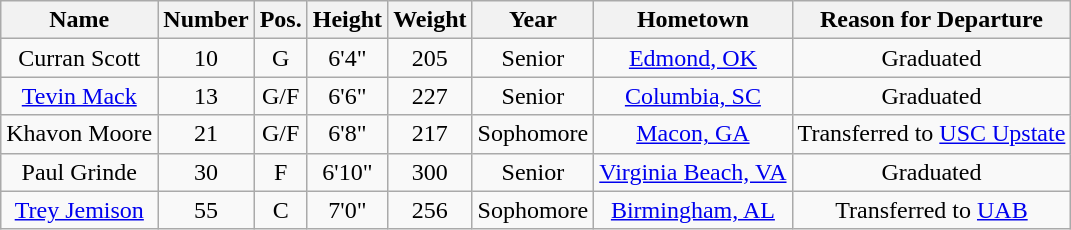<table class="wikitable sortable" border="1" style="text-align: center;">
<tr>
<th>Name</th>
<th>Number</th>
<th>Pos.</th>
<th>Height</th>
<th>Weight</th>
<th>Year</th>
<th>Hometown</th>
<th class="unsortable">Reason for Departure</th>
</tr>
<tr>
<td>Curran Scott</td>
<td>10</td>
<td>G</td>
<td>6'4"</td>
<td>205</td>
<td> Senior</td>
<td><a href='#'>Edmond, OK</a></td>
<td>Graduated</td>
</tr>
<tr>
<td><a href='#'>Tevin Mack</a></td>
<td>13</td>
<td>G/F</td>
<td>6'6"</td>
<td>227</td>
<td> Senior</td>
<td><a href='#'>Columbia, SC</a></td>
<td>Graduated</td>
</tr>
<tr>
<td>Khavon Moore</td>
<td>21</td>
<td>G/F</td>
<td>6'8"</td>
<td>217</td>
<td>Sophomore</td>
<td><a href='#'>Macon, GA</a></td>
<td>Transferred to <a href='#'>USC Upstate</a></td>
</tr>
<tr>
<td>Paul Grinde</td>
<td>30</td>
<td>F</td>
<td>6'10"</td>
<td>300</td>
<td> Senior</td>
<td><a href='#'>Virginia Beach, VA</a></td>
<td>Graduated</td>
</tr>
<tr>
<td><a href='#'>Trey Jemison</a></td>
<td>55</td>
<td>C</td>
<td>7'0"</td>
<td>256</td>
<td>Sophomore</td>
<td><a href='#'>Birmingham, AL</a></td>
<td>Transferred to <a href='#'>UAB</a></td>
</tr>
</table>
